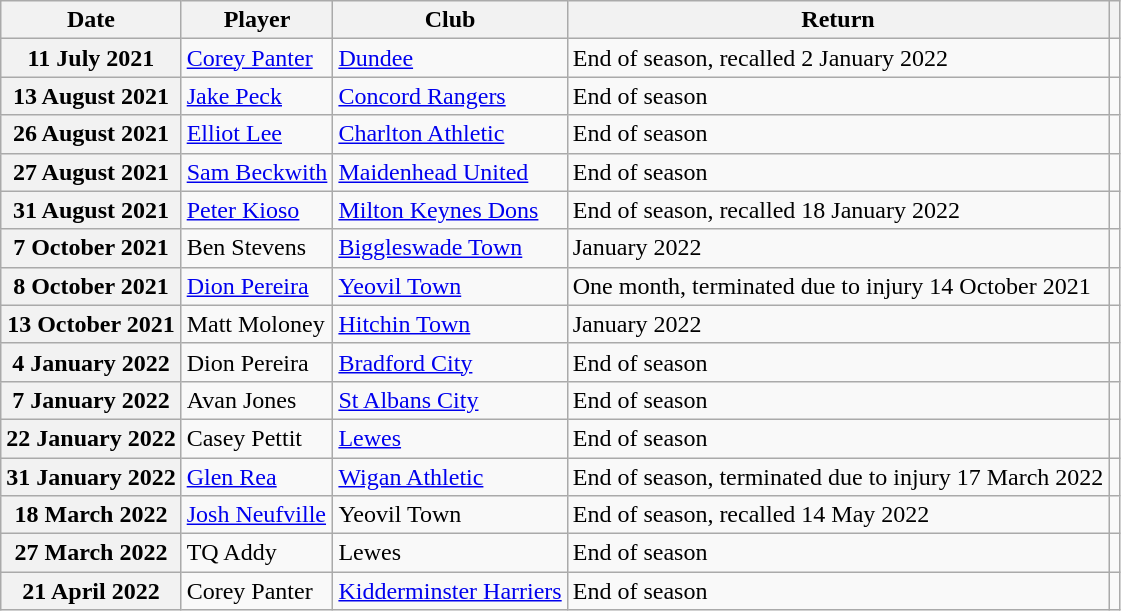<table class="wikitable plainrowheaders">
<tr>
<th scope=col>Date</th>
<th scope=col>Player</th>
<th scope=col>Club</th>
<th scope=col>Return</th>
<th scope=col class=unsortable></th>
</tr>
<tr>
<th scope=row>11 July 2021</th>
<td><a href='#'>Corey Panter</a></td>
<td><a href='#'>Dundee</a></td>
<td>End of season, recalled 2 January 2022</td>
<td style="text-align:center;"></td>
</tr>
<tr>
<th scope=row>13 August 2021</th>
<td><a href='#'>Jake Peck</a></td>
<td><a href='#'>Concord Rangers</a></td>
<td>End of season</td>
<td style="text-align:center;"></td>
</tr>
<tr>
<th scope=row>26 August 2021</th>
<td><a href='#'>Elliot Lee</a></td>
<td><a href='#'>Charlton Athletic</a></td>
<td>End of season</td>
<td style="text-align:center;"></td>
</tr>
<tr>
<th scope=row>27 August 2021</th>
<td><a href='#'>Sam Beckwith</a></td>
<td><a href='#'>Maidenhead United</a></td>
<td>End of season</td>
<td style="text-align:center;"></td>
</tr>
<tr>
<th scope=row>31 August 2021</th>
<td><a href='#'>Peter Kioso</a></td>
<td><a href='#'>Milton Keynes Dons</a></td>
<td>End of season, recalled 18 January 2022</td>
<td style="text-align:center;"></td>
</tr>
<tr>
<th scope=row>7 October 2021</th>
<td>Ben Stevens</td>
<td><a href='#'>Biggleswade Town</a></td>
<td>January 2022</td>
<td style="text-align:center;"></td>
</tr>
<tr>
<th scope=row>8 October 2021</th>
<td><a href='#'>Dion Pereira</a></td>
<td><a href='#'>Yeovil Town</a></td>
<td>One month, terminated due to injury 14 October 2021</td>
<td style="text-align:center;"></td>
</tr>
<tr>
<th scope=row>13 October 2021</th>
<td>Matt Moloney</td>
<td><a href='#'>Hitchin Town</a></td>
<td>January 2022</td>
<td style="text-align:center;"></td>
</tr>
<tr>
<th scope=row>4 January 2022</th>
<td>Dion Pereira</td>
<td><a href='#'>Bradford City</a></td>
<td>End of season</td>
<td style="text-align:center;"></td>
</tr>
<tr>
<th scope=row>7 January 2022</th>
<td>Avan Jones</td>
<td><a href='#'>St Albans City</a></td>
<td>End of season</td>
<td style="text-align:center;"></td>
</tr>
<tr>
<th scope=row>22 January 2022</th>
<td>Casey Pettit</td>
<td><a href='#'>Lewes</a></td>
<td>End of season</td>
<td style="text-align:center;"></td>
</tr>
<tr>
<th scope=row>31 January 2022</th>
<td><a href='#'>Glen Rea</a></td>
<td><a href='#'>Wigan Athletic</a></td>
<td>End of season, terminated due to injury 17 March 2022</td>
<td style="text-align:center;"></td>
</tr>
<tr>
<th scope=row>18 March 2022</th>
<td><a href='#'>Josh Neufville</a></td>
<td>Yeovil Town</td>
<td>End of season, recalled 14 May 2022</td>
<td style="text-align:center;"></td>
</tr>
<tr>
<th scope=row>27 March 2022</th>
<td>TQ Addy</td>
<td>Lewes</td>
<td>End of season</td>
<td style="text-align:center;"></td>
</tr>
<tr>
<th scope=row>21 April 2022</th>
<td>Corey Panter</td>
<td><a href='#'>Kidderminster Harriers</a></td>
<td>End of season</td>
<td style="text-align:center;"></td>
</tr>
</table>
